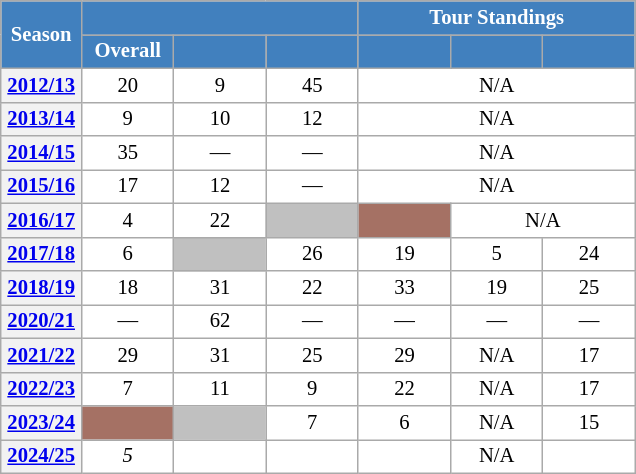<table class="wikitable plainrowheaders" style="background:#fff; font-size:86%; line-height:16px; border:gray solid 1px; border-collapse:collapse;">
<tr style="background:#ccc; text-align:center;">
<th style="background-color:#4180be; color:white; width:40px;" rowspan="2"> Season </th>
<th style="background-color:#4180be; color:white;" colspan="3"></th>
<th style="background-color:#4180be; color:white;" colspan="4">Tour Standings</th>
</tr>
<tr>
<th style="background-color:#4180be; color:white; width:55px;">Overall</th>
<th style="background-color:#4180be; color:white; width:55px;"></th>
<th style="background-color:#4180be; color:white; width:55px;"></th>
<th style="background-color:#4180be; color:white; width:55px;"></th>
<th style="background-color:#4180be; color:white; width:55px;"></th>
<th style="background-color:#4180be; color:white; width:55px;"></th>
</tr>
<tr>
<th scope=row align=center><a href='#'>2012/13</a></th>
<td align=center>20</td>
<td align=center>9</td>
<td align=center>45</td>
<td colspan=3 align=center>N/A</td>
</tr>
<tr>
<th scope=row align=center><a href='#'>2013/14</a></th>
<td align=center>9</td>
<td align=center>10</td>
<td align=center>12</td>
<td colspan=3 align=center>N/A</td>
</tr>
<tr>
<th scope=row align=center><a href='#'>2014/15</a></th>
<td align=center>35</td>
<td align=center>—</td>
<td align=center>—</td>
<td colspan=3 align=center>N/A</td>
</tr>
<tr>
<th scope=row align=center><a href='#'>2015/16</a></th>
<td align=center>17</td>
<td align=center>12</td>
<td align=center>—</td>
<td colspan=3 align=center>N/A</td>
</tr>
<tr>
<th scope=row align=center><a href='#'>2016/17</a></th>
<td align=center>4</td>
<td align=center>22</td>
<td align=center bgcolor=silver></td>
<td align=center bgcolor=#A57164></td>
<td colspan=2 align=center>N/A</td>
</tr>
<tr>
<th scope=row align=center><a href='#'>2017/18</a></th>
<td align=center>6</td>
<td align=center bgcolor=silver></td>
<td align=center>26</td>
<td align=center>19</td>
<td align=center>5</td>
<td align=center>24</td>
</tr>
<tr>
<th scope=row align=center><a href='#'>2018/19</a></th>
<td align=center>18</td>
<td align=center>31</td>
<td align=center>22</td>
<td align=center>33</td>
<td align=center>19</td>
<td align=center>25</td>
</tr>
<tr>
<th scope=row align=center><a href='#'>2020/21</a></th>
<td align=center>—</td>
<td align=center>62</td>
<td align=center>—</td>
<td align=center>—</td>
<td align=center>—</td>
<td align=center>—</td>
</tr>
<tr>
<th scope=row align=center><a href='#'>2021/22</a></th>
<td align=center>29</td>
<td align=center>31</td>
<td align=center>25</td>
<td align=center>29</td>
<td align=center>N/A</td>
<td align=center>17</td>
</tr>
<tr>
<th scope=row align=center><a href='#'>2022/23</a></th>
<td align=center>7</td>
<td align=center>11</td>
<td align=center>9</td>
<td align=center>22</td>
<td align=center>N/A</td>
<td align=center>17</td>
</tr>
<tr>
<th scope=row align=center><a href='#'>2023/24</a></th>
<td align=center bgcolor=#A57164></td>
<td align=center bgcolor=silver></td>
<td align=center>7</td>
<td align=center>6</td>
<td align=center>N/A</td>
<td align=center>15</td>
</tr>
<tr>
<th scope=row align=center><a href='#'>2024/25</a></th>
<td align=center><em>5</em></td>
<td align=center></td>
<td align=center></td>
<td align=center></td>
<td align=center>N/A</td>
<td align=center></td>
</tr>
</table>
